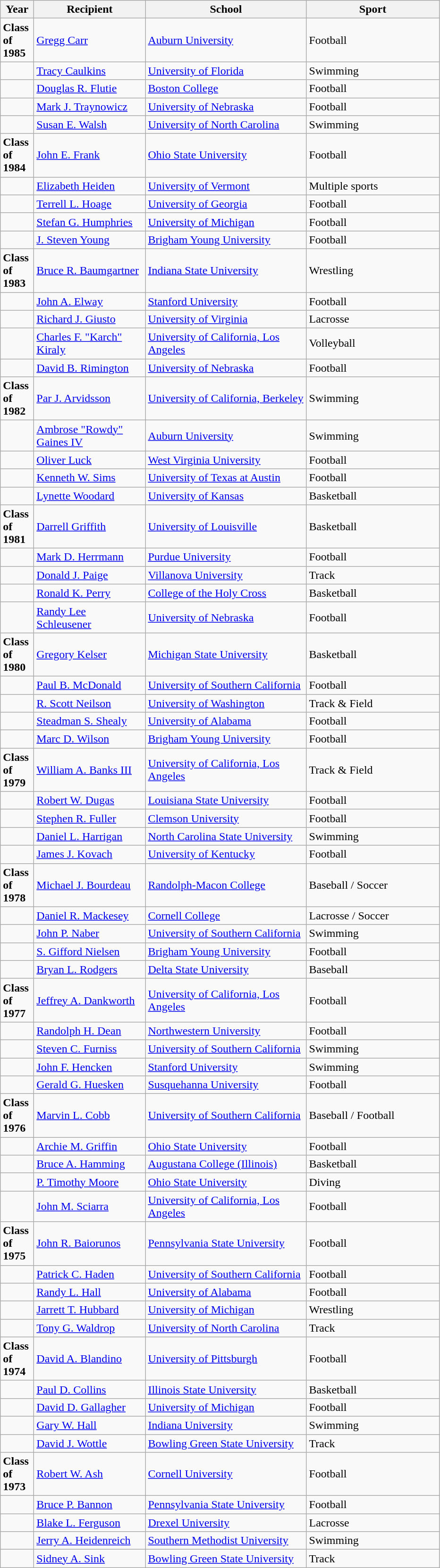<table class="wikitable">
<tr>
<th width="40">Year</th>
<th width="150">Recipient</th>
<th width="220">School</th>
<th width="180">Sport</th>
</tr>
<tr>
<td><strong>Class of 1985</strong></td>
<td><a href='#'>Gregg Carr</a></td>
<td><a href='#'>Auburn University</a></td>
<td>Football</td>
</tr>
<tr>
<td></td>
<td><a href='#'>Tracy Caulkins</a></td>
<td><a href='#'>University of Florida</a></td>
<td>Swimming</td>
</tr>
<tr>
<td></td>
<td><a href='#'>Douglas R. Flutie</a></td>
<td><a href='#'>Boston College</a></td>
<td>Football</td>
</tr>
<tr>
<td></td>
<td><a href='#'>Mark J. Traynowicz</a></td>
<td><a href='#'>University of Nebraska</a></td>
<td>Football</td>
</tr>
<tr>
<td></td>
<td><a href='#'>Susan E. Walsh</a></td>
<td><a href='#'>University of North Carolina</a></td>
<td>Swimming</td>
</tr>
<tr>
<td><strong>Class of 1984</strong></td>
<td><a href='#'>John E. Frank</a></td>
<td><a href='#'>Ohio State University</a></td>
<td>Football</td>
</tr>
<tr>
<td></td>
<td><a href='#'>Elizabeth Heiden</a></td>
<td><a href='#'>University of Vermont</a></td>
<td>Multiple sports</td>
</tr>
<tr>
<td></td>
<td><a href='#'>Terrell L. Hoage</a></td>
<td><a href='#'>University of Georgia</a></td>
<td>Football</td>
</tr>
<tr>
<td></td>
<td><a href='#'>Stefan G. Humphries</a></td>
<td><a href='#'>University of Michigan</a></td>
<td>Football</td>
</tr>
<tr>
<td></td>
<td><a href='#'>J. Steven Young</a></td>
<td><a href='#'>Brigham Young University</a></td>
<td>Football</td>
</tr>
<tr>
<td><strong>Class of 1983</strong></td>
<td><a href='#'>Bruce R. Baumgartner</a></td>
<td><a href='#'>Indiana State University</a></td>
<td>Wrestling</td>
</tr>
<tr>
<td></td>
<td><a href='#'>John A. Elway</a></td>
<td><a href='#'>Stanford University</a></td>
<td>Football</td>
</tr>
<tr>
<td></td>
<td><a href='#'>Richard J. Giusto</a></td>
<td><a href='#'>University of Virginia</a></td>
<td>Lacrosse</td>
</tr>
<tr>
<td></td>
<td><a href='#'>Charles F. "Karch" Kiraly</a></td>
<td><a href='#'>University of California, Los Angeles</a></td>
<td>Volleyball</td>
</tr>
<tr>
<td></td>
<td><a href='#'>David B. Rimington</a></td>
<td><a href='#'>University of Nebraska</a></td>
<td>Football</td>
</tr>
<tr>
<td><strong>Class of 1982</strong></td>
<td><a href='#'>Par J. Arvidsson</a></td>
<td><a href='#'>University of California, Berkeley</a></td>
<td>Swimming</td>
</tr>
<tr>
<td></td>
<td><a href='#'>Ambrose "Rowdy" Gaines IV</a></td>
<td><a href='#'>Auburn University</a></td>
<td>Swimming</td>
</tr>
<tr>
<td></td>
<td><a href='#'>Oliver Luck</a></td>
<td><a href='#'>West Virginia University</a></td>
<td>Football</td>
</tr>
<tr>
<td></td>
<td><a href='#'>Kenneth W. Sims</a></td>
<td><a href='#'>University of Texas at Austin</a></td>
<td>Football</td>
</tr>
<tr>
<td></td>
<td><a href='#'>Lynette Woodard</a></td>
<td><a href='#'>University of Kansas</a></td>
<td>Basketball</td>
</tr>
<tr>
<td><strong>Class of 1981</strong></td>
<td><a href='#'>Darrell Griffith</a></td>
<td><a href='#'>University of Louisville</a></td>
<td>Basketball</td>
</tr>
<tr>
<td></td>
<td><a href='#'>Mark D. Herrmann</a></td>
<td><a href='#'>Purdue University</a></td>
<td>Football</td>
</tr>
<tr>
<td></td>
<td><a href='#'>Donald J. Paige</a></td>
<td><a href='#'>Villanova University</a></td>
<td>Track</td>
</tr>
<tr>
<td></td>
<td><a href='#'>Ronald K. Perry</a></td>
<td><a href='#'>College of the Holy Cross</a></td>
<td>Basketball</td>
</tr>
<tr>
<td></td>
<td><a href='#'>Randy Lee Schleusener</a></td>
<td><a href='#'>University of Nebraska</a></td>
<td>Football</td>
</tr>
<tr>
<td><strong>Class of 1980</strong></td>
<td><a href='#'>Gregory Kelser</a></td>
<td><a href='#'>Michigan State University</a></td>
<td>Basketball</td>
</tr>
<tr>
<td></td>
<td><a href='#'>Paul B. McDonald</a></td>
<td><a href='#'>University of Southern California</a></td>
<td>Football</td>
</tr>
<tr>
<td></td>
<td><a href='#'>R. Scott Neilson</a></td>
<td><a href='#'>University of Washington</a></td>
<td>Track & Field</td>
</tr>
<tr>
<td></td>
<td><a href='#'>Steadman S. Shealy</a></td>
<td><a href='#'>University of Alabama</a></td>
<td>Football</td>
</tr>
<tr>
<td></td>
<td><a href='#'>Marc D. Wilson</a></td>
<td><a href='#'>Brigham Young University</a></td>
<td>Football</td>
</tr>
<tr>
<td><strong>Class of 1979</strong></td>
<td><a href='#'>William A. Banks III</a></td>
<td><a href='#'>University of California, Los Angeles</a></td>
<td>Track & Field</td>
</tr>
<tr>
<td></td>
<td><a href='#'>Robert W. Dugas</a></td>
<td><a href='#'>Louisiana State University</a></td>
<td>Football</td>
</tr>
<tr>
<td></td>
<td><a href='#'>Stephen R. Fuller</a></td>
<td><a href='#'>Clemson University</a></td>
<td>Football</td>
</tr>
<tr>
<td></td>
<td><a href='#'>Daniel L. Harrigan</a></td>
<td><a href='#'>North Carolina State University</a></td>
<td>Swimming</td>
</tr>
<tr>
<td></td>
<td><a href='#'>James J. Kovach</a></td>
<td><a href='#'>University of Kentucky</a></td>
<td>Football</td>
</tr>
<tr>
<td><strong>Class of 1978</strong></td>
<td><a href='#'>Michael J. Bourdeau</a></td>
<td><a href='#'>Randolph-Macon College</a></td>
<td>Baseball / Soccer</td>
</tr>
<tr>
<td></td>
<td><a href='#'>Daniel R. Mackesey</a></td>
<td><a href='#'>Cornell College</a></td>
<td>Lacrosse / Soccer</td>
</tr>
<tr>
<td></td>
<td><a href='#'>John P. Naber</a></td>
<td><a href='#'>University of Southern California</a></td>
<td>Swimming</td>
</tr>
<tr>
<td></td>
<td><a href='#'>S. Gifford Nielsen</a></td>
<td><a href='#'>Brigham Young University</a></td>
<td>Football</td>
</tr>
<tr>
<td></td>
<td><a href='#'>Bryan L. Rodgers</a></td>
<td><a href='#'>Delta State University</a></td>
<td>Baseball</td>
</tr>
<tr>
<td><strong>Class of 1977</strong></td>
<td><a href='#'>Jeffrey A. Dankworth</a></td>
<td><a href='#'>University of California, Los Angeles</a></td>
<td>Football</td>
</tr>
<tr>
<td></td>
<td><a href='#'>Randolph H. Dean</a></td>
<td><a href='#'>Northwestern University</a></td>
<td>Football</td>
</tr>
<tr>
<td></td>
<td><a href='#'>Steven C. Furniss</a></td>
<td><a href='#'>University of Southern California</a></td>
<td>Swimming</td>
</tr>
<tr>
<td></td>
<td><a href='#'>John F. Hencken</a></td>
<td><a href='#'>Stanford University</a></td>
<td>Swimming</td>
</tr>
<tr>
<td></td>
<td><a href='#'>Gerald G. Huesken</a></td>
<td><a href='#'>Susquehanna University</a></td>
<td>Football</td>
</tr>
<tr>
<td><strong>Class of 1976</strong></td>
<td><a href='#'>Marvin L. Cobb</a></td>
<td><a href='#'>University of Southern California</a></td>
<td>Baseball / Football</td>
</tr>
<tr>
<td></td>
<td><a href='#'>Archie M. Griffin</a></td>
<td><a href='#'>Ohio State University</a></td>
<td>Football</td>
</tr>
<tr>
<td></td>
<td><a href='#'>Bruce A. Hamming</a></td>
<td><a href='#'>Augustana College (Illinois)</a></td>
<td>Basketball</td>
</tr>
<tr>
<td></td>
<td><a href='#'>P. Timothy Moore</a></td>
<td><a href='#'>Ohio State University</a></td>
<td>Diving</td>
</tr>
<tr>
<td></td>
<td><a href='#'>John M. Sciarra</a></td>
<td><a href='#'>University of California, Los Angeles</a></td>
<td>Football</td>
</tr>
<tr>
<td><strong>Class of 1975</strong></td>
<td><a href='#'>John R. Baiorunos</a></td>
<td><a href='#'>Pennsylvania State University</a></td>
<td>Football</td>
</tr>
<tr>
<td></td>
<td><a href='#'>Patrick C. Haden</a></td>
<td><a href='#'>University of Southern California</a></td>
<td>Football</td>
</tr>
<tr>
<td></td>
<td><a href='#'>Randy L. Hall</a></td>
<td><a href='#'>University of Alabama</a></td>
<td>Football</td>
</tr>
<tr>
<td></td>
<td><a href='#'>Jarrett T. Hubbard</a></td>
<td><a href='#'>University of Michigan</a></td>
<td>Wrestling</td>
</tr>
<tr>
<td></td>
<td><a href='#'>Tony G. Waldrop</a></td>
<td><a href='#'>University of North Carolina</a></td>
<td>Track</td>
</tr>
<tr>
<td><strong>Class of 1974</strong></td>
<td><a href='#'>David A. Blandino</a></td>
<td><a href='#'>University of Pittsburgh</a></td>
<td>Football</td>
</tr>
<tr>
<td></td>
<td><a href='#'>Paul D. Collins</a></td>
<td><a href='#'>Illinois State University</a></td>
<td>Basketball</td>
</tr>
<tr>
<td></td>
<td><a href='#'>David D. Gallagher</a></td>
<td><a href='#'>University of Michigan</a></td>
<td>Football</td>
</tr>
<tr>
<td></td>
<td><a href='#'>Gary W. Hall</a></td>
<td><a href='#'>Indiana University</a></td>
<td>Swimming</td>
</tr>
<tr>
<td></td>
<td><a href='#'>David J. Wottle</a></td>
<td><a href='#'>Bowling Green State University</a></td>
<td>Track</td>
</tr>
<tr>
<td><strong>Class of 1973</strong></td>
<td><a href='#'>Robert W. Ash</a></td>
<td><a href='#'>Cornell University</a></td>
<td>Football</td>
</tr>
<tr>
<td></td>
<td><a href='#'>Bruce P. Bannon</a></td>
<td><a href='#'>Pennsylvania State University</a></td>
<td>Football</td>
</tr>
<tr>
<td></td>
<td><a href='#'>Blake L. Ferguson</a></td>
<td><a href='#'>Drexel University</a></td>
<td>Lacrosse</td>
</tr>
<tr>
<td></td>
<td><a href='#'>Jerry A. Heidenreich</a></td>
<td><a href='#'>Southern Methodist University</a></td>
<td>Swimming</td>
</tr>
<tr>
<td></td>
<td><a href='#'>Sidney A. Sink</a></td>
<td><a href='#'>Bowling Green State University</a></td>
<td>Track</td>
</tr>
</table>
